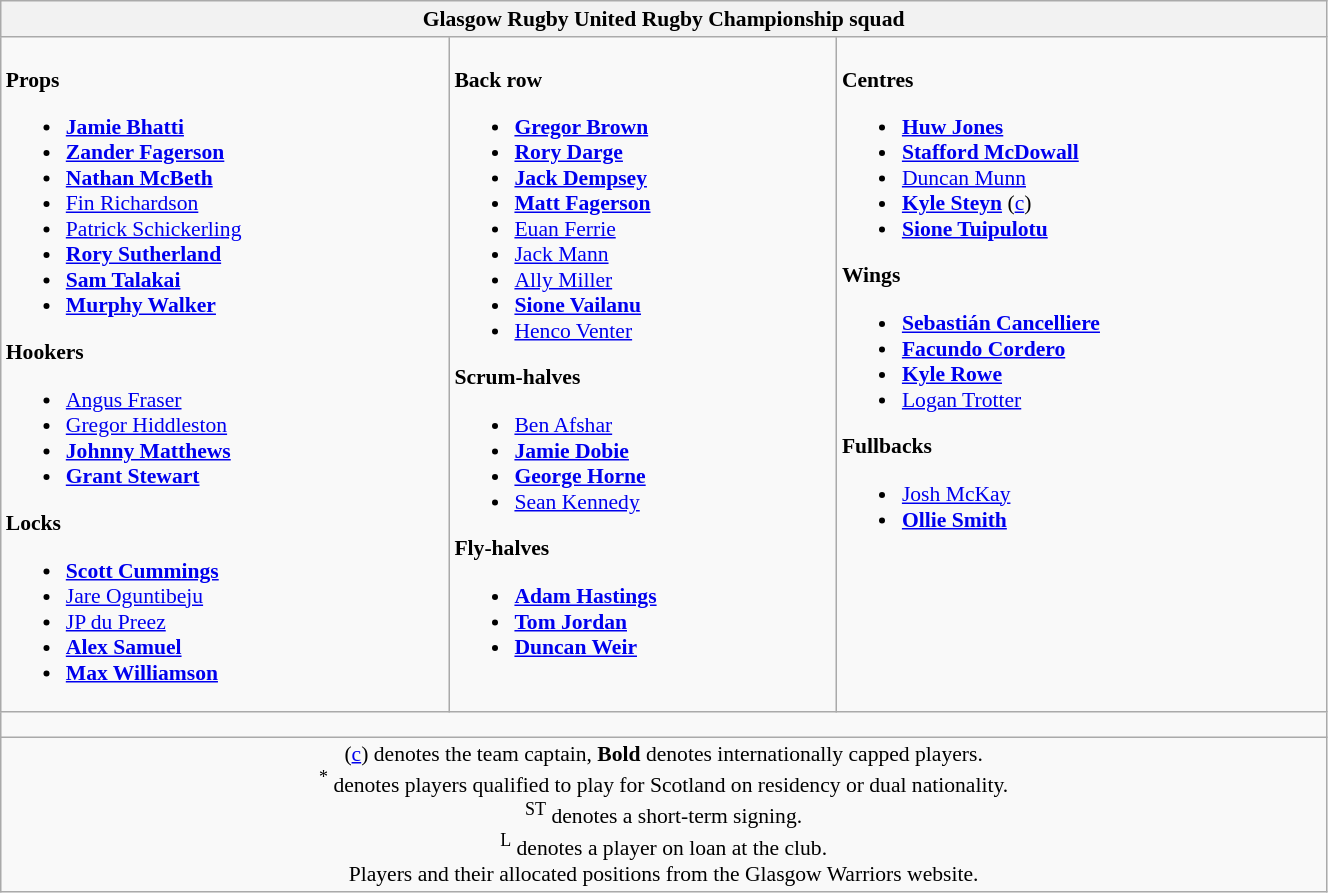<table class="wikitable" style="text-align:left; font-size:90%; width:70%">
<tr>
<th colspan="100%">Glasgow Rugby United Rugby Championship squad</th>
</tr>
<tr valign="top">
<td><br><strong>Props</strong><ul><li> <strong><a href='#'>Jamie Bhatti</a></strong></li><li> <strong><a href='#'>Zander Fagerson</a></strong></li><li> <strong><a href='#'>Nathan McBeth</a></strong></li><li> <a href='#'>Fin Richardson</a></li><li> <a href='#'>Patrick Schickerling</a></li><li> <strong><a href='#'>Rory Sutherland</a></strong></li><li> <strong><a href='#'>Sam Talakai</a></strong></li><li> <strong><a href='#'>Murphy Walker</a></strong></li></ul><strong>Hookers</strong><ul><li> <a href='#'>Angus Fraser</a></li><li> <a href='#'>Gregor Hiddleston</a></li><li> <strong><a href='#'>Johnny Matthews</a></strong></li><li> <strong><a href='#'>Grant Stewart</a></strong></li></ul><strong>Locks</strong><ul><li> <strong><a href='#'>Scott Cummings</a></strong></li><li> <a href='#'>Jare Oguntibeju</a></li><li> <a href='#'>JP du Preez</a></li><li> <strong> <a href='#'>Alex Samuel</a></strong></li><li> <strong><a href='#'>Max Williamson</a></strong></li></ul></td>
<td><br><strong>Back row</strong><ul><li> <strong><a href='#'>Gregor Brown</a></strong></li><li> <strong><a href='#'>Rory Darge</a></strong></li><li> <strong><a href='#'>Jack Dempsey</a></strong></li><li> <strong><a href='#'>Matt Fagerson</a></strong></li><li> <a href='#'>Euan Ferrie</a></li><li> <a href='#'>Jack Mann</a></li><li> <a href='#'>Ally Miller</a></li><li> <strong><a href='#'>Sione Vailanu</a></strong></li><li> <a href='#'>Henco Venter</a></li></ul><strong>Scrum-halves</strong><ul><li> <a href='#'>Ben Afshar</a></li><li> <strong><a href='#'>Jamie Dobie</a></strong></li><li> <strong><a href='#'>George Horne</a></strong></li><li> <a href='#'>Sean Kennedy</a></li></ul><strong>Fly-halves</strong><ul><li> <strong><a href='#'>Adam Hastings</a></strong></li><li> <strong><a href='#'>Tom Jordan</a></strong></li><li> <strong><a href='#'>Duncan Weir</a></strong></li></ul></td>
<td><br><strong>Centres</strong><ul><li> <strong><a href='#'>Huw Jones</a></strong></li><li> <strong><a href='#'>Stafford McDowall</a></strong></li><li> <a href='#'>Duncan Munn</a></li><li> <strong><a href='#'>Kyle Steyn</a></strong> (<a href='#'>c</a>)</li><li> <strong><a href='#'>Sione Tuipulotu</a></strong></li></ul><strong>Wings</strong><ul><li> <strong><a href='#'>Sebastián Cancelliere</a></strong></li><li> <strong><a href='#'>Facundo Cordero</a></strong></li><li> <strong><a href='#'>Kyle Rowe</a></strong></li><li> <a href='#'>Logan Trotter</a></li></ul><strong>Fullbacks</strong><ul><li> <a href='#'>Josh McKay</a></li><li> <strong><a href='#'>Ollie Smith</a></strong></li></ul></td>
</tr>
<tr>
<td colspan="100%" style="height: 10px;"></td>
</tr>
<tr>
<td colspan="100%" style="text-align:center;">(<a href='#'>c</a>) denotes the team captain, <strong>Bold</strong> denotes internationally capped players. <br> <sup>*</sup> denotes players qualified to play for Scotland on residency or dual nationality. <br> <sup>ST</sup> denotes a short-term signing.<br> <sup>L</sup> denotes a player on loan at the club. <br> Players and their allocated positions from the Glasgow Warriors website.</td>
</tr>
</table>
